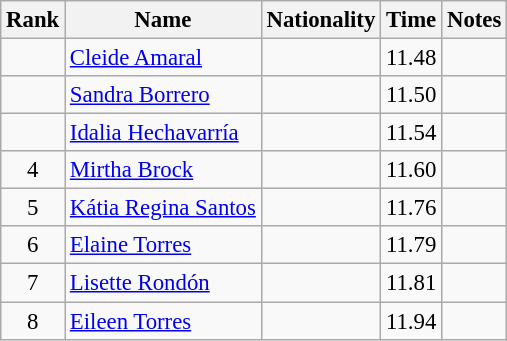<table class="wikitable sortable" style="text-align:center;font-size:95%">
<tr>
<th>Rank</th>
<th>Name</th>
<th>Nationality</th>
<th>Time</th>
<th>Notes</th>
</tr>
<tr>
<td></td>
<td align=left><a href='#'>Cleide Amaral</a></td>
<td align=left></td>
<td>11.48</td>
<td></td>
</tr>
<tr>
<td></td>
<td align=left><a href='#'>Sandra Borrero</a></td>
<td align=left></td>
<td>11.50</td>
<td></td>
</tr>
<tr>
<td></td>
<td align=left><a href='#'>Idalia Hechavarría</a></td>
<td align=left></td>
<td>11.54</td>
<td></td>
</tr>
<tr>
<td>4</td>
<td align=left><a href='#'>Mirtha Brock</a></td>
<td align=left></td>
<td>11.60</td>
<td></td>
</tr>
<tr>
<td>5</td>
<td align=left><a href='#'>Kátia Regina Santos</a></td>
<td align=left></td>
<td>11.76</td>
<td></td>
</tr>
<tr>
<td>6</td>
<td align=left><a href='#'>Elaine Torres</a></td>
<td align=left></td>
<td>11.79</td>
<td></td>
</tr>
<tr>
<td>7</td>
<td align=left><a href='#'>Lisette Rondón</a></td>
<td align=left></td>
<td>11.81</td>
<td></td>
</tr>
<tr>
<td>8</td>
<td align=left><a href='#'>Eileen Torres</a></td>
<td align=left></td>
<td>11.94</td>
<td></td>
</tr>
</table>
